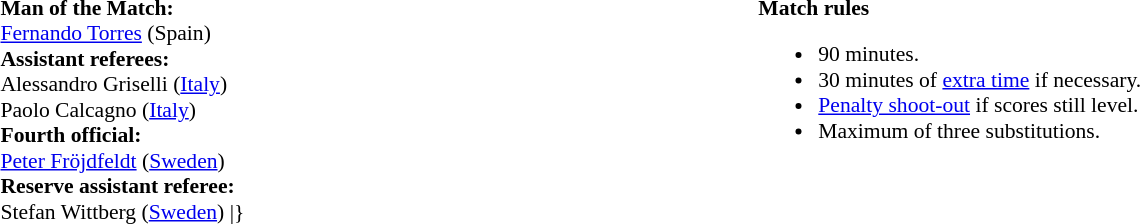<table style="width:100%; font-size:90%;">
<tr>
<td><br><strong>Man of the Match:</strong>
<br><a href='#'>Fernando Torres</a> (Spain)<br><strong>Assistant referees:</strong>
<br>Alessandro Griselli (<a href='#'>Italy</a>)
<br>Paolo Calcagno (<a href='#'>Italy</a>)
<br><strong>Fourth official:</strong>
<br><a href='#'>Peter Fröjdfeldt</a> (<a href='#'>Sweden</a>)
<br><strong>Reserve assistant referee:</strong>
<br>Stefan Wittberg (<a href='#'>Sweden</a>)
<includeonly>|}</includeonly></td>
<td style="width:60%; vertical-align:top;"><br><strong>Match rules</strong><ul><li>90 minutes.</li><li>30 minutes of <a href='#'>extra time</a> if necessary.</li><li><a href='#'>Penalty shoot-out</a> if scores still level.</li><li>Maximum of three substitutions.</li></ul></td>
</tr>
</table>
